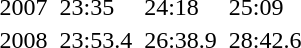<table>
<tr>
<td>2007</td>
<td></td>
<td>23:35</td>
<td></td>
<td>24:18</td>
<td></td>
<td>25:09</td>
</tr>
<tr>
<td>2008</td>
<td></td>
<td>23:53.4</td>
<td></td>
<td>26:38.9</td>
<td></td>
<td>28:42.6</td>
</tr>
</table>
